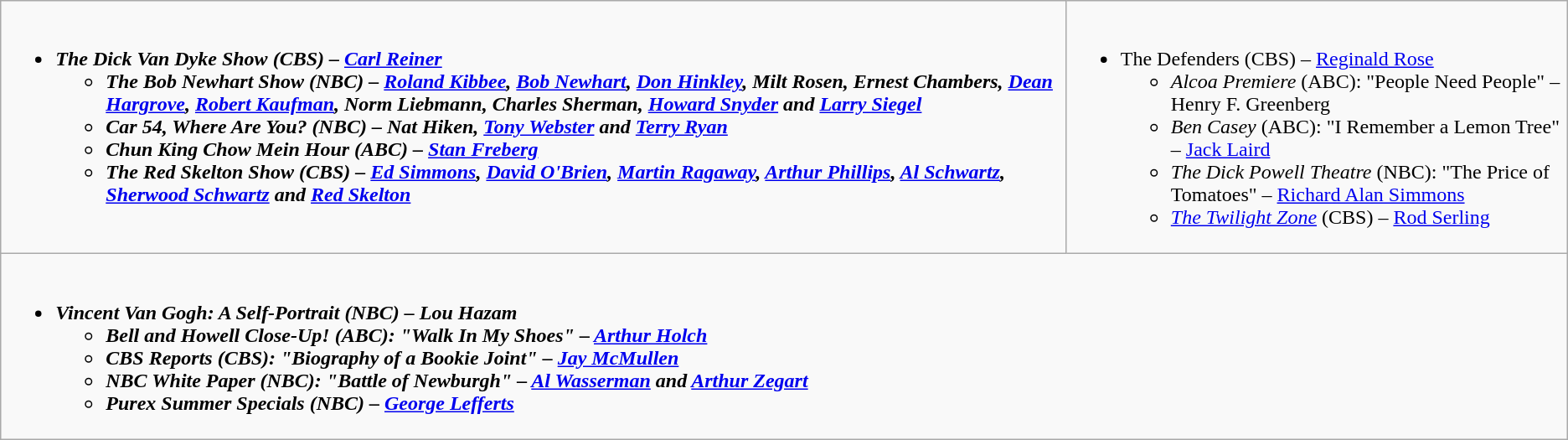<table class="wikitable">
<tr>
<td style="vertical-align:top;"><br><ul><li><strong><em>The Dick Van Dyke Show<em> (CBS) – <a href='#'>Carl Reiner</a><strong><ul><li></em>The Bob Newhart Show<em> (NBC) – <a href='#'>Roland Kibbee</a>, <a href='#'>Bob Newhart</a>, <a href='#'>Don Hinkley</a>, Milt Rosen, Ernest Chambers, <a href='#'>Dean Hargrove</a>, <a href='#'>Robert Kaufman</a>, Norm Liebmann, Charles Sherman, <a href='#'>Howard Snyder</a> and <a href='#'>Larry Siegel</a></li><li></em>Car 54, Where Are You?<em> (NBC) – Nat Hiken, <a href='#'>Tony Webster</a> and <a href='#'>Terry Ryan</a></li><li></em>Chun King Chow Mein Hour<em> (ABC) – <a href='#'>Stan Freberg</a></li><li></em>The Red Skelton Show<em> (CBS) – <a href='#'>Ed Simmons</a>, <a href='#'>David O'Brien</a>, <a href='#'>Martin Ragaway</a>, <a href='#'>Arthur Phillips</a>, <a href='#'>Al Schwartz</a>, <a href='#'>Sherwood Schwartz</a> and <a href='#'>Red Skelton</a></li></ul></li></ul></td>
<td style="vertical-align:top;"><br><ul><li></em></strong>The Defenders</em> (CBS) – <a href='#'>Reginald Rose</a></strong><ul><li><em>Alcoa Premiere</em> (ABC): "People Need People" – Henry F. Greenberg</li><li><em>Ben Casey</em> (ABC): "I Remember a Lemon Tree" – <a href='#'>Jack Laird</a></li><li><em>The Dick Powell Theatre</em> (NBC): "The Price of Tomatoes" – <a href='#'>Richard Alan Simmons</a></li><li><em><a href='#'>The Twilight Zone</a></em> (CBS) – <a href='#'>Rod Serling</a></li></ul></li></ul></td>
</tr>
<tr>
<td style="vertical-align:top;" colspan="2"><br><ul><li><strong><em>Vincent Van Gogh: A Self-Portrait<em> (NBC) – Lou Hazam<strong><ul><li></em>Bell and Howell Close-Up!<em> (ABC): "Walk In My Shoes" – <a href='#'>Arthur Holch</a></li><li></em>CBS Reports<em> (CBS): "Biography of a Bookie Joint" – <a href='#'>Jay McMullen</a></li><li></em>NBC White Paper<em> (NBC): "Battle of Newburgh" – <a href='#'>Al Wasserman</a> and <a href='#'>Arthur Zegart</a></li><li></em>Purex Summer Specials<em> (NBC) – <a href='#'>George Lefferts</a></li></ul></li></ul></td>
</tr>
</table>
